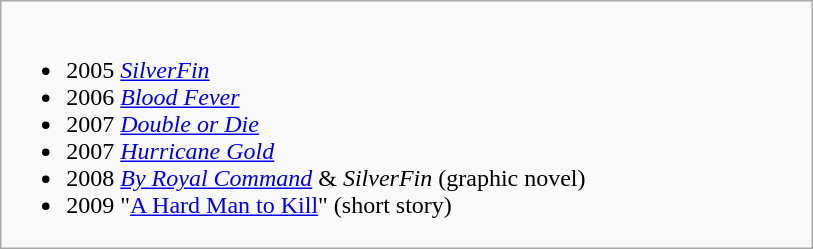<table class="wikitable">
<tr style="vertical-align: top;">
<td style="width:400pt;"><br><ul><li>2005 <em><a href='#'>SilverFin</a></em></li><li>2006 <em><a href='#'>Blood Fever</a></em></li><li>2007 <em><a href='#'>Double or Die</a></em></li><li>2007 <em><a href='#'>Hurricane Gold</a></em></li><li>2008 <em><a href='#'>By Royal Command</a></em> & <em>SilverFin</em> (graphic novel)</li><li>2009 "<a href='#'>A Hard Man to Kill</a>" (short story)</li></ul></td>
</tr>
</table>
